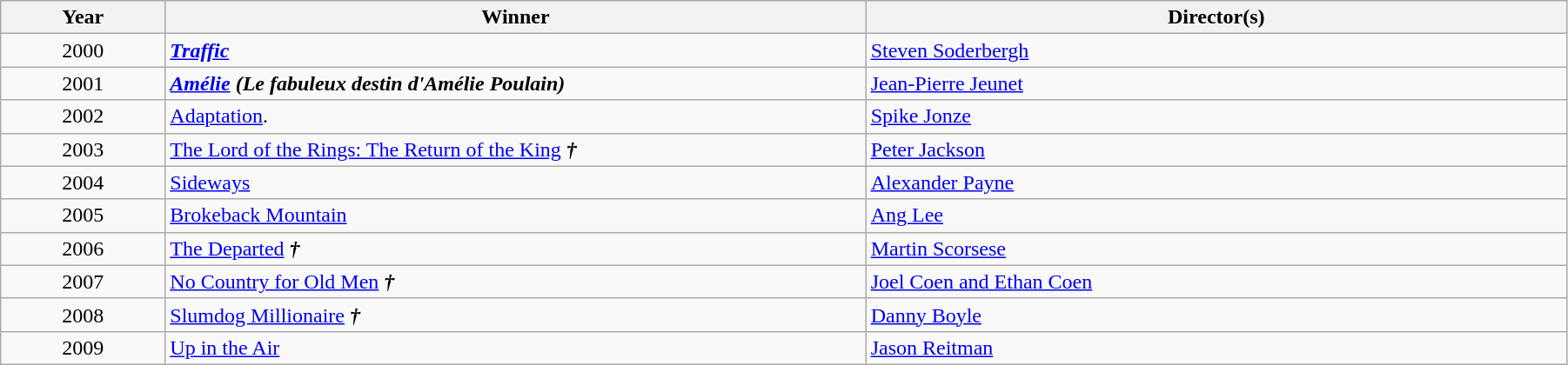<table class="wikitable" width="95%" cellpadding="5">
<tr>
<th width="100"><strong>Year</strong></th>
<th width="450"><strong>Winner</strong></th>
<th width="450"><strong>Director(s)</strong></th>
</tr>
<tr>
<td style="text-align:center;">2000</td>
<td><strong><em><a href='#'>Traffic</a></em></strong></td>
<td><a href='#'>Steven Soderbergh</a></td>
</tr>
<tr>
<td style="text-align:center;">2001</td>
<td><strong><em><a href='#'>Amélie</a><em> (</em>Le fabuleux destin d'Amélie Poulain<em>)<strong></td>
<td><a href='#'>Jean-Pierre Jeunet</a></td>
</tr>
<tr>
<td style="text-align:center;">2002</td>
<td></em></strong><a href='#'>Adaptation</a>.<strong><em></td>
<td><a href='#'>Spike Jonze</a></td>
</tr>
<tr>
<td style="text-align:center;">2003</td>
<td></em></strong><a href='#'>The Lord of the Rings: The Return of the King</a><strong><em> †</td>
<td><a href='#'>Peter Jackson</a></td>
</tr>
<tr>
<td style="text-align:center;">2004</td>
<td></em></strong><a href='#'>Sideways</a><strong><em></td>
<td><a href='#'>Alexander Payne</a></td>
</tr>
<tr>
<td style="text-align:center;">2005</td>
<td></em></strong><a href='#'>Brokeback Mountain</a><strong><em></td>
<td><a href='#'>Ang Lee</a></td>
</tr>
<tr>
<td style="text-align:center;">2006</td>
<td></em></strong><a href='#'>The Departed</a><strong><em> †</td>
<td><a href='#'>Martin Scorsese</a></td>
</tr>
<tr>
<td style="text-align:center;">2007</td>
<td></em></strong><a href='#'>No Country for Old Men</a><strong><em> †</td>
<td><a href='#'>Joel Coen and Ethan Coen</a></td>
</tr>
<tr>
<td style="text-align:center;">2008</td>
<td></em></strong><a href='#'>Slumdog Millionaire</a><strong><em> †</td>
<td><a href='#'>Danny Boyle</a></td>
</tr>
<tr>
<td style="text-align:center;">2009</td>
<td></em></strong><a href='#'>Up in the Air</a><strong><em></td>
<td><a href='#'>Jason Reitman</a></td>
</tr>
</table>
